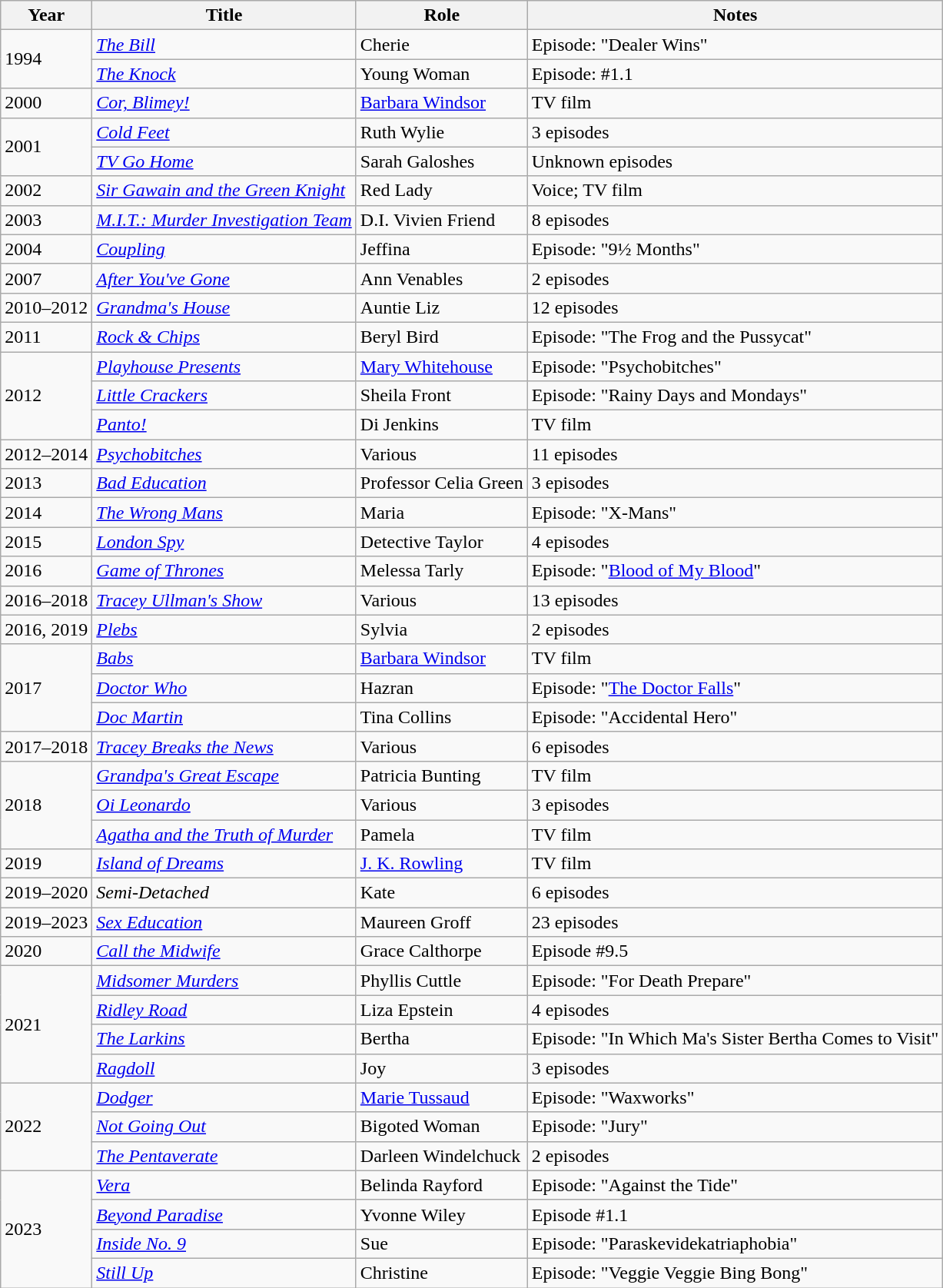<table Class="wikitable sortable">
<tr>
<th>Year</th>
<th>Title</th>
<th>Role</th>
<th class="unsortable">Notes</th>
</tr>
<tr>
<td rowspan="2">1994</td>
<td><em><a href='#'>The Bill</a></em></td>
<td>Cherie</td>
<td>Episode: "Dealer Wins"</td>
</tr>
<tr>
<td><em><a href='#'>The Knock</a></em></td>
<td>Young Woman</td>
<td>Episode: #1.1</td>
</tr>
<tr>
<td>2000</td>
<td><em><a href='#'>Cor, Blimey!</a></em></td>
<td><a href='#'>Barbara Windsor</a></td>
<td>TV film</td>
</tr>
<tr>
<td rowspan="2">2001</td>
<td><em><a href='#'>Cold Feet</a></em></td>
<td>Ruth Wylie</td>
<td>3 episodes</td>
</tr>
<tr>
<td><em><a href='#'>TV Go Home</a></em></td>
<td>Sarah Galoshes</td>
<td>Unknown episodes</td>
</tr>
<tr>
<td>2002</td>
<td><em><a href='#'>Sir Gawain and the Green Knight</a></em></td>
<td>Red Lady</td>
<td>Voice; TV film</td>
</tr>
<tr>
<td>2003</td>
<td><em><a href='#'>M.I.T.: Murder Investigation Team</a></em></td>
<td>D.I. Vivien Friend</td>
<td>8 episodes</td>
</tr>
<tr>
<td>2004</td>
<td><em><a href='#'>Coupling</a></em></td>
<td>Jeffina</td>
<td>Episode: "9½ Months"</td>
</tr>
<tr>
<td>2007</td>
<td><em><a href='#'>After You've Gone</a></em></td>
<td>Ann Venables</td>
<td>2 episodes</td>
</tr>
<tr>
<td>2010–2012</td>
<td><em><a href='#'>Grandma's House</a></em></td>
<td>Auntie Liz</td>
<td>12 episodes</td>
</tr>
<tr>
<td>2011</td>
<td><em><a href='#'>Rock & Chips</a></em></td>
<td>Beryl Bird</td>
<td>Episode: "The Frog and the Pussycat"</td>
</tr>
<tr>
<td rowspan="3">2012</td>
<td><em><a href='#'>Playhouse Presents</a></em></td>
<td><a href='#'>Mary Whitehouse</a></td>
<td>Episode: "Psychobitches"</td>
</tr>
<tr>
<td><em><a href='#'>Little Crackers</a></em></td>
<td>Sheila Front</td>
<td>Episode: "Rainy Days and Mondays"</td>
</tr>
<tr>
<td><em><a href='#'>Panto!</a></em></td>
<td>Di Jenkins</td>
<td>TV film</td>
</tr>
<tr>
<td>2012–2014</td>
<td><em><a href='#'>Psychobitches</a></em></td>
<td>Various</td>
<td>11 episodes</td>
</tr>
<tr>
<td>2013</td>
<td><em><a href='#'>Bad Education</a></em></td>
<td>Professor Celia Green</td>
<td>3 episodes</td>
</tr>
<tr>
<td>2014</td>
<td><em><a href='#'>The Wrong Mans</a></em></td>
<td>Maria</td>
<td>Episode: "X-Mans"</td>
</tr>
<tr>
<td>2015</td>
<td><em><a href='#'>London Spy</a></em></td>
<td>Detective Taylor</td>
<td>4 episodes</td>
</tr>
<tr>
<td>2016</td>
<td><em><a href='#'>Game of Thrones</a></em></td>
<td>Melessa Tarly</td>
<td>Episode: "<a href='#'>Blood of My Blood</a>"</td>
</tr>
<tr>
<td>2016–2018</td>
<td><em><a href='#'>Tracey Ullman's Show</a></em></td>
<td>Various</td>
<td>13 episodes</td>
</tr>
<tr>
<td>2016, 2019</td>
<td><em><a href='#'>Plebs</a></em></td>
<td>Sylvia</td>
<td>2 episodes</td>
</tr>
<tr>
<td rowspan="3">2017</td>
<td><em><a href='#'>Babs</a></em></td>
<td><a href='#'>Barbara Windsor</a></td>
<td>TV film</td>
</tr>
<tr>
<td><em><a href='#'>Doctor Who</a></em></td>
<td>Hazran</td>
<td>Episode: "<a href='#'>The Doctor Falls</a>"</td>
</tr>
<tr>
<td><em><a href='#'>Doc Martin</a></em></td>
<td>Tina Collins</td>
<td>Episode: "Accidental Hero"</td>
</tr>
<tr>
<td>2017–2018</td>
<td><em><a href='#'>Tracey Breaks the News</a></em></td>
<td>Various</td>
<td>6 episodes</td>
</tr>
<tr>
<td rowspan="3">2018</td>
<td><em><a href='#'>Grandpa's Great Escape</a></em></td>
<td>Patricia Bunting</td>
<td>TV film</td>
</tr>
<tr>
<td><em><a href='#'>Oi Leonardo</a></em></td>
<td>Various</td>
<td>3 episodes</td>
</tr>
<tr>
<td><em><a href='#'>Agatha and the Truth of Murder</a></em></td>
<td>Pamela</td>
<td>TV film</td>
</tr>
<tr>
<td>2019</td>
<td><em><a href='#'>Island of Dreams</a></em></td>
<td><a href='#'>J. K. Rowling</a></td>
<td>TV film</td>
</tr>
<tr>
<td>2019–2020</td>
<td><em>Semi-Detached</em></td>
<td>Kate</td>
<td>6 episodes</td>
</tr>
<tr>
<td>2019–2023</td>
<td><em><a href='#'>Sex Education</a></em></td>
<td>Maureen Groff</td>
<td>23 episodes</td>
</tr>
<tr>
<td>2020</td>
<td><em><a href='#'>Call the Midwife</a></em></td>
<td>Grace Calthorpe</td>
<td>Episode #9.5</td>
</tr>
<tr>
<td rowspan="4">2021</td>
<td><em><a href='#'>Midsomer Murders</a></em></td>
<td>Phyllis Cuttle</td>
<td>Episode: "For Death Prepare"</td>
</tr>
<tr>
<td><em><a href='#'>Ridley Road</a></em></td>
<td>Liza Epstein</td>
<td>4 episodes</td>
</tr>
<tr>
<td><em><a href='#'>The Larkins</a></em></td>
<td>Bertha</td>
<td>Episode: "In Which Ma's Sister Bertha Comes to Visit"</td>
</tr>
<tr>
<td><em><a href='#'>Ragdoll</a></em></td>
<td>Joy</td>
<td>3 episodes</td>
</tr>
<tr>
<td rowspan="3">2022</td>
<td><em><a href='#'>Dodger</a></em></td>
<td><a href='#'>Marie Tussaud</a></td>
<td>Episode: "Waxworks"</td>
</tr>
<tr>
<td><em><a href='#'>Not Going Out</a></em></td>
<td>Bigoted Woman</td>
<td>Episode: "Jury"</td>
</tr>
<tr>
<td><em><a href='#'>The Pentaverate</a></em></td>
<td>Darleen Windelchuck</td>
<td>2 episodes</td>
</tr>
<tr>
<td rowspan="4">2023</td>
<td><em><a href='#'>Vera</a></em></td>
<td>Belinda Rayford</td>
<td>Episode: "Against the Tide"</td>
</tr>
<tr>
<td><em><a href='#'>Beyond Paradise</a></em></td>
<td>Yvonne Wiley</td>
<td>Episode #1.1</td>
</tr>
<tr>
<td><em><a href='#'>Inside No. 9</a></em></td>
<td>Sue</td>
<td>Episode: "Paraskevidekatriaphobia"</td>
</tr>
<tr>
<td><em><a href='#'>Still Up</a></em></td>
<td>Christine</td>
<td>Episode: "Veggie Veggie Bing Bong"</td>
</tr>
</table>
